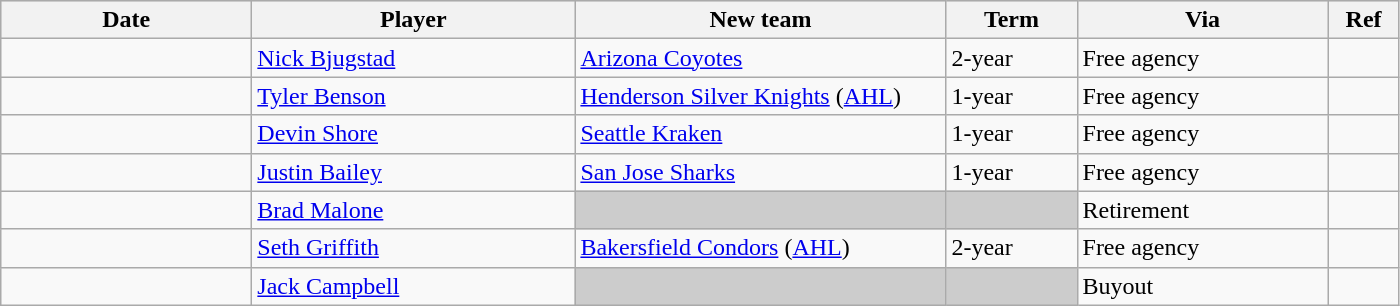<table class="wikitable">
<tr style="background:#ddd; text-align:center;">
<th style="width: 10em;">Date</th>
<th style="width: 13em;">Player</th>
<th style="width: 15em;">New team</th>
<th style="width: 5em;">Term</th>
<th style="width: 10em;">Via</th>
<th style="width: 2.5em;">Ref</th>
</tr>
<tr>
<td></td>
<td><a href='#'>Nick Bjugstad</a></td>
<td><a href='#'>Arizona Coyotes</a></td>
<td>2-year</td>
<td>Free agency</td>
<td></td>
</tr>
<tr>
<td></td>
<td><a href='#'>Tyler Benson</a></td>
<td><a href='#'>Henderson Silver Knights</a> (<a href='#'>AHL</a>)</td>
<td>1-year</td>
<td>Free agency</td>
<td></td>
</tr>
<tr>
<td></td>
<td><a href='#'>Devin Shore</a></td>
<td><a href='#'>Seattle Kraken</a></td>
<td>1-year</td>
<td>Free agency</td>
<td></td>
</tr>
<tr>
<td></td>
<td><a href='#'>Justin Bailey</a></td>
<td><a href='#'>San Jose Sharks</a></td>
<td>1-year</td>
<td>Free agency</td>
<td></td>
</tr>
<tr>
<td></td>
<td><a href='#'>Brad Malone</a></td>
<td style="background:#ccc;"></td>
<td style="background:#ccc;"></td>
<td>Retirement</td>
<td></td>
</tr>
<tr>
<td></td>
<td><a href='#'>Seth Griffith</a></td>
<td><a href='#'>Bakersfield Condors</a> (<a href='#'>AHL</a>)</td>
<td>2-year</td>
<td>Free agency</td>
<td></td>
</tr>
<tr>
<td></td>
<td><a href='#'>Jack Campbell</a></td>
<td style="background:#ccc;"></td>
<td style="background:#ccc;"></td>
<td>Buyout</td>
<td></td>
</tr>
</table>
